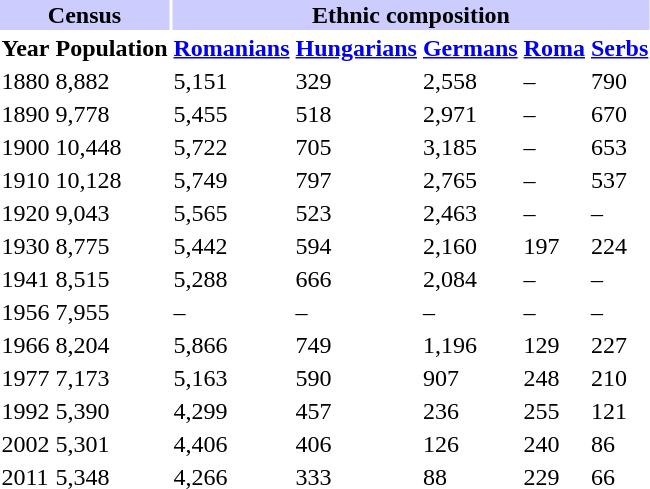<table class="toccolours">
<tr>
<th align="center" colspan="2" style="background:#ccccff;">Census</th>
<th align="center" colspan="5" style="background:#ccccff;">Ethnic composition</th>
</tr>
<tr>
<th>Year</th>
<th>Population</th>
<th><a href='#'>Romanians</a></th>
<th><a href='#'>Hungarians</a></th>
<th><a href='#'>Germans</a></th>
<th><a href='#'>Roma</a></th>
<th><a href='#'>Serbs</a></th>
</tr>
<tr>
<td>1880</td>
<td>8,882</td>
<td>5,151</td>
<td>329</td>
<td>2,558</td>
<td>–</td>
<td>790</td>
</tr>
<tr>
<td>1890</td>
<td>9,778</td>
<td>5,455</td>
<td>518</td>
<td>2,971</td>
<td>–</td>
<td>670</td>
</tr>
<tr>
<td>1900</td>
<td>10,448</td>
<td>5,722</td>
<td>705</td>
<td>3,185</td>
<td>–</td>
<td>653</td>
</tr>
<tr>
<td>1910</td>
<td>10,128</td>
<td>5,749</td>
<td>797</td>
<td>2,765</td>
<td>–</td>
<td>537</td>
</tr>
<tr>
<td>1920</td>
<td>9,043</td>
<td>5,565</td>
<td>523</td>
<td>2,463</td>
<td>–</td>
<td>–</td>
</tr>
<tr>
<td>1930</td>
<td>8,775</td>
<td>5,442</td>
<td>594</td>
<td>2,160</td>
<td>197</td>
<td>224</td>
</tr>
<tr>
<td>1941</td>
<td>8,515</td>
<td>5,288</td>
<td>666</td>
<td>2,084</td>
<td>–</td>
<td>–</td>
</tr>
<tr>
<td>1956</td>
<td>7,955</td>
<td>–</td>
<td>–</td>
<td>–</td>
<td>–</td>
<td>–</td>
</tr>
<tr>
<td>1966</td>
<td>8,204</td>
<td>5,866</td>
<td>749</td>
<td>1,196</td>
<td>129</td>
<td>227</td>
</tr>
<tr>
<td>1977</td>
<td>7,173</td>
<td>5,163</td>
<td>590</td>
<td>907</td>
<td>248</td>
<td>210</td>
</tr>
<tr>
<td>1992</td>
<td>5,390</td>
<td>4,299</td>
<td>457</td>
<td>236</td>
<td>255</td>
<td>121</td>
</tr>
<tr>
<td>2002</td>
<td>5,301</td>
<td>4,406</td>
<td>406</td>
<td>126</td>
<td>240</td>
<td>86</td>
</tr>
<tr>
<td>2011</td>
<td>5,348</td>
<td>4,266</td>
<td>333</td>
<td>88</td>
<td>229</td>
<td>66</td>
</tr>
</table>
